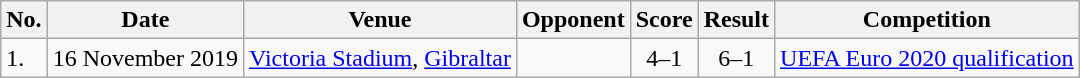<table class="wikitable">
<tr>
<th>No.</th>
<th>Date</th>
<th>Venue</th>
<th>Opponent</th>
<th>Score</th>
<th>Result</th>
<th>Competition</th>
</tr>
<tr>
<td>1.</td>
<td>16 November 2019</td>
<td><a href='#'>Victoria Stadium</a>, <a href='#'>Gibraltar</a></td>
<td></td>
<td align=center>4–1</td>
<td align=center>6–1</td>
<td><a href='#'>UEFA Euro 2020 qualification</a></td>
</tr>
</table>
